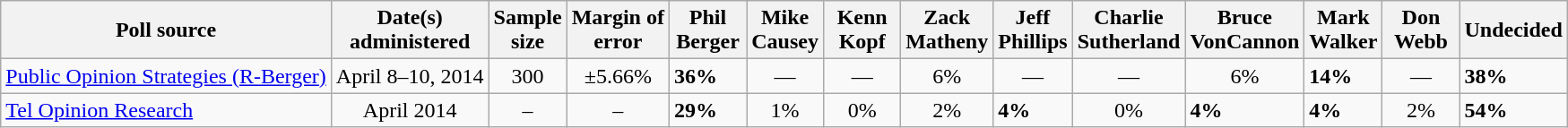<table class="wikitable">
<tr>
<th>Poll source</th>
<th>Date(s)<br>administered</th>
<th>Sample<br>size</th>
<th>Margin of<br>error</th>
<th style="width:50px;">Phil<br>Berger</th>
<th style="width:50px;">Mike<br>Causey</th>
<th style="width:50px;">Kenn<br>Kopf</th>
<th style="width:50px;">Zack<br>Matheny</th>
<th style="width:50px;">Jeff<br>Phillips</th>
<th style="width:50px;">Charlie<br>Sutherland</th>
<th style="width:50px;">Bruce<br>VonCannon</th>
<th style="width:50px;">Mark<br>Walker</th>
<th style="width:50px;">Don<br>Webb</th>
<th>Undecided</th>
</tr>
<tr>
<td><a href='#'>Public Opinion Strategies (R-Berger)</a></td>
<td align=center>April 8–10, 2014</td>
<td align=center>300</td>
<td align=center>±5.66%</td>
<td><strong>36%</strong></td>
<td align=center>—</td>
<td align=center>—</td>
<td align=center>6%</td>
<td align=center>—</td>
<td align=center>—</td>
<td align=center>6%</td>
<td><strong>14%</strong></td>
<td align=center>—</td>
<td><strong>38%</strong></td>
</tr>
<tr>
<td><a href='#'>Tel Opinion Research</a></td>
<td align=center>April 2014</td>
<td align=center>–</td>
<td align=center>–</td>
<td><strong>29%</strong></td>
<td align=center>1%</td>
<td align=center>0%</td>
<td align=center>2%</td>
<td><strong>4%</strong></td>
<td align=center>0%</td>
<td><strong>4%</strong></td>
<td><strong>4%</strong></td>
<td align=center>2%</td>
<td><strong>54%</strong></td>
</tr>
</table>
